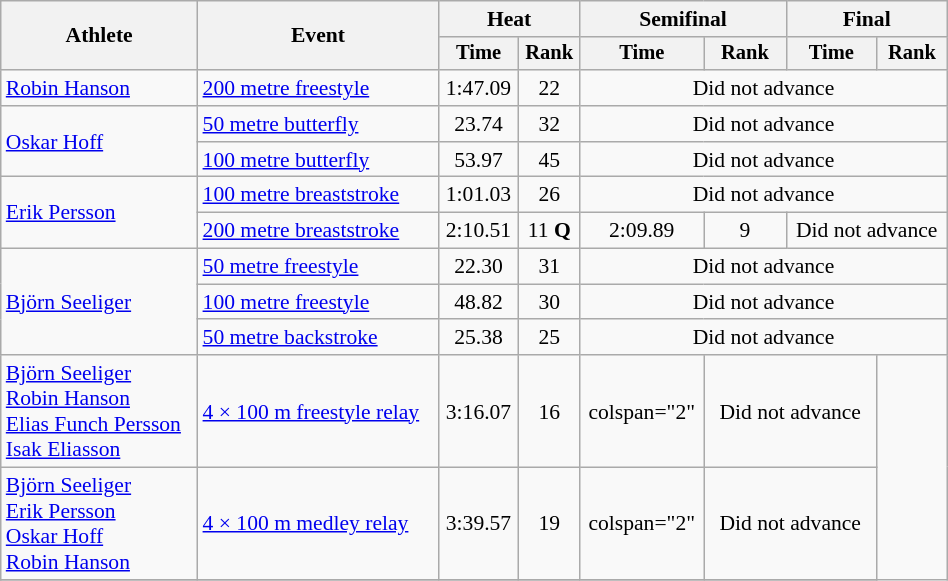<table class="wikitable" style="text-align:center; font-size:90%; width:50%;">
<tr>
<th rowspan="2">Athlete</th>
<th rowspan="2">Event</th>
<th colspan="2">Heat</th>
<th colspan="2">Semifinal</th>
<th colspan="2">Final</th>
</tr>
<tr style="font-size:95%">
<th>Time</th>
<th>Rank</th>
<th>Time</th>
<th>Rank</th>
<th>Time</th>
<th>Rank</th>
</tr>
<tr>
<td align=left><a href='#'>Robin Hanson</a></td>
<td align=left><a href='#'>200 metre freestyle</a></td>
<td>1:47.09</td>
<td>22</td>
<td colspan=4>Did not advance</td>
</tr>
<tr>
<td align=left rowspan=2><a href='#'>Oskar Hoff</a></td>
<td align=left><a href='#'>50 metre butterfly</a></td>
<td>23.74</td>
<td>32</td>
<td colspan=4>Did not advance</td>
</tr>
<tr>
<td align=left><a href='#'>100 metre butterfly</a></td>
<td>53.97</td>
<td>45</td>
<td colspan=4>Did not advance</td>
</tr>
<tr>
<td align=left rowspan=2><a href='#'>Erik Persson</a></td>
<td align=left><a href='#'>100 metre breaststroke</a></td>
<td>1:01.03</td>
<td>26</td>
<td colspan=4>Did not advance</td>
</tr>
<tr>
<td align=left><a href='#'>200 metre breaststroke</a></td>
<td>2:10.51</td>
<td>11 <strong>Q</strong></td>
<td>2:09.89</td>
<td>9</td>
<td colspan=2>Did not advance</td>
</tr>
<tr>
<td align=left rowspan=3><a href='#'>Björn Seeliger</a></td>
<td align=left><a href='#'>50 metre freestyle</a></td>
<td>22.30</td>
<td>31</td>
<td colspan=4>Did not advance</td>
</tr>
<tr>
<td align=left><a href='#'>100 metre freestyle</a></td>
<td>48.82</td>
<td>30</td>
<td colspan=4>Did not advance</td>
</tr>
<tr>
<td align=left><a href='#'>50 metre backstroke</a></td>
<td>25.38</td>
<td>25</td>
<td colspan=4>Did not advance</td>
</tr>
<tr>
<td align=left><a href='#'>Björn Seeliger</a> <br><a href='#'>Robin Hanson</a> <br><a href='#'>Elias Funch Persson</a> <br><a href='#'>Isak Eliasson</a></td>
<td align=left><a href='#'>4 × 100 m freestyle relay</a></td>
<td>3:16.07</td>
<td>16</td>
<td>colspan="2" </td>
<td colspan="2">Did not advance</td>
</tr>
<tr>
<td align=left><a href='#'>Björn Seeliger</a> <br><a href='#'>Erik Persson</a> <br><a href='#'>Oskar Hoff</a> <br><a href='#'>Robin Hanson</a></td>
<td align=left><a href='#'>4 × 100 m medley relay</a></td>
<td>3:39.57</td>
<td>19</td>
<td>colspan="2" </td>
<td colspan=2>Did not advance</td>
</tr>
<tr>
</tr>
</table>
